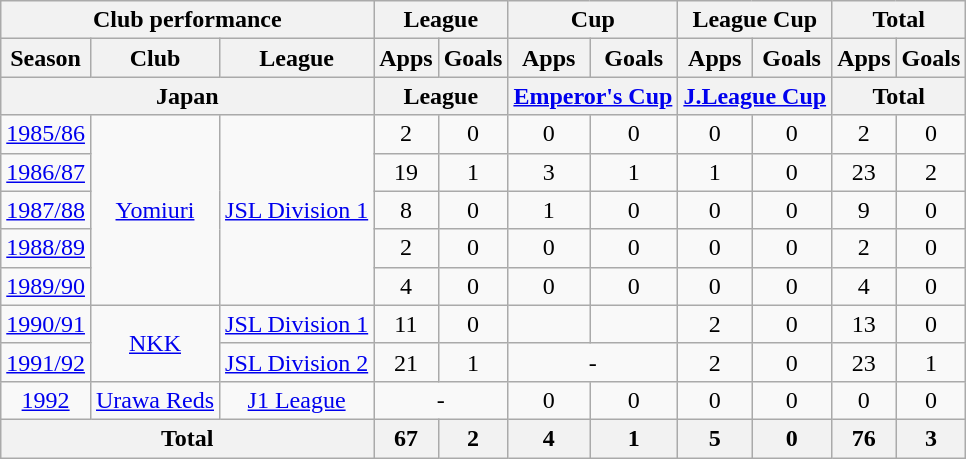<table class="wikitable" style="text-align:center;">
<tr>
<th colspan=3>Club performance</th>
<th colspan=2>League</th>
<th colspan=2>Cup</th>
<th colspan=2>League Cup</th>
<th colspan=2>Total</th>
</tr>
<tr>
<th>Season</th>
<th>Club</th>
<th>League</th>
<th>Apps</th>
<th>Goals</th>
<th>Apps</th>
<th>Goals</th>
<th>Apps</th>
<th>Goals</th>
<th>Apps</th>
<th>Goals</th>
</tr>
<tr>
<th colspan=3>Japan</th>
<th colspan=2>League</th>
<th colspan=2><a href='#'>Emperor's Cup</a></th>
<th colspan=2><a href='#'>J.League Cup</a></th>
<th colspan=2>Total</th>
</tr>
<tr>
<td><a href='#'>1985/86</a></td>
<td rowspan="5"><a href='#'>Yomiuri</a></td>
<td rowspan="5"><a href='#'>JSL Division 1</a></td>
<td>2</td>
<td>0</td>
<td>0</td>
<td>0</td>
<td>0</td>
<td>0</td>
<td>2</td>
<td>0</td>
</tr>
<tr>
<td><a href='#'>1986/87</a></td>
<td>19</td>
<td>1</td>
<td>3</td>
<td>1</td>
<td>1</td>
<td>0</td>
<td>23</td>
<td>2</td>
</tr>
<tr>
<td><a href='#'>1987/88</a></td>
<td>8</td>
<td>0</td>
<td>1</td>
<td>0</td>
<td>0</td>
<td>0</td>
<td>9</td>
<td>0</td>
</tr>
<tr>
<td><a href='#'>1988/89</a></td>
<td>2</td>
<td>0</td>
<td>0</td>
<td>0</td>
<td>0</td>
<td>0</td>
<td>2</td>
<td>0</td>
</tr>
<tr>
<td><a href='#'>1989/90</a></td>
<td>4</td>
<td>0</td>
<td>0</td>
<td>0</td>
<td>0</td>
<td>0</td>
<td>4</td>
<td>0</td>
</tr>
<tr>
<td><a href='#'>1990/91</a></td>
<td rowspan="2"><a href='#'>NKK</a></td>
<td><a href='#'>JSL Division 1</a></td>
<td>11</td>
<td>0</td>
<td></td>
<td></td>
<td>2</td>
<td>0</td>
<td>13</td>
<td>0</td>
</tr>
<tr>
<td><a href='#'>1991/92</a></td>
<td><a href='#'>JSL Division 2</a></td>
<td>21</td>
<td>1</td>
<td colspan="2">-</td>
<td>2</td>
<td>0</td>
<td>23</td>
<td>1</td>
</tr>
<tr>
<td><a href='#'>1992</a></td>
<td><a href='#'>Urawa Reds</a></td>
<td><a href='#'>J1 League</a></td>
<td colspan="2">-</td>
<td>0</td>
<td>0</td>
<td>0</td>
<td>0</td>
<td>0</td>
<td>0</td>
</tr>
<tr>
<th colspan=3>Total</th>
<th>67</th>
<th>2</th>
<th>4</th>
<th>1</th>
<th>5</th>
<th>0</th>
<th>76</th>
<th>3</th>
</tr>
</table>
